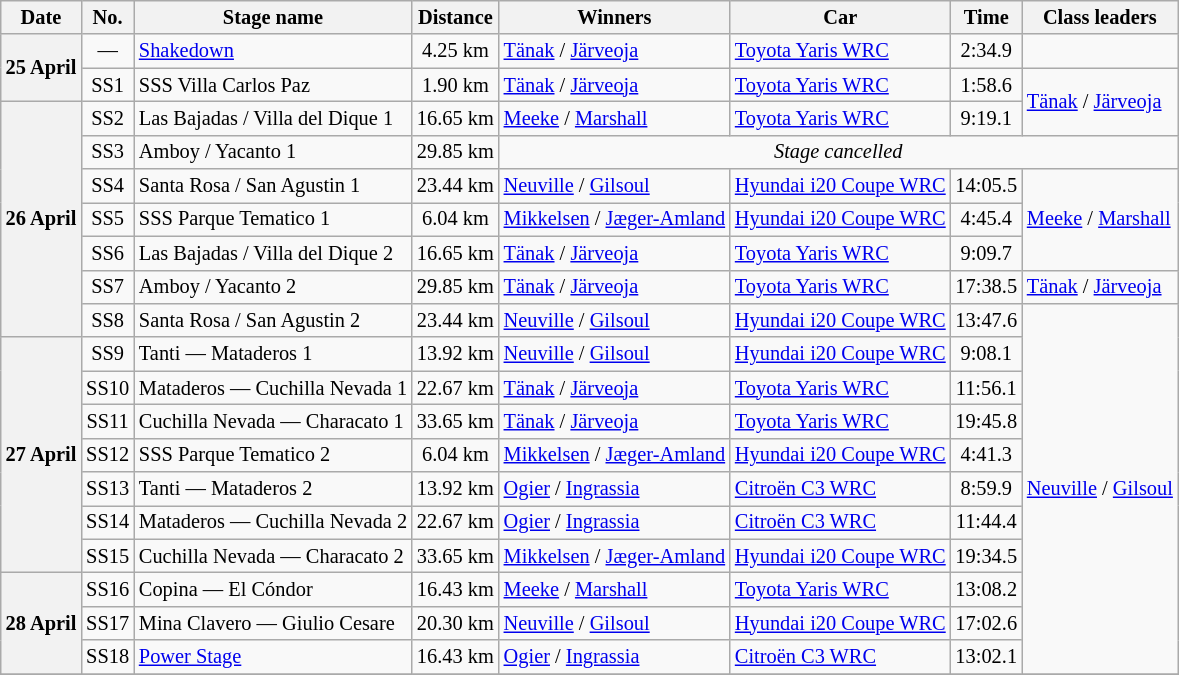<table class="wikitable" style="font-size: 85%;">
<tr>
<th>Date</th>
<th>No.</th>
<th>Stage name</th>
<th>Distance</th>
<th>Winners</th>
<th>Car</th>
<th>Time</th>
<th nowrap>Class leaders</th>
</tr>
<tr>
<th nowrap rowspan="2">25 April</th>
<td align="center">—</td>
<td nowrap><a href='#'>Shakedown</a></td>
<td align="center">4.25 km</td>
<td nowrap><a href='#'>Tänak</a> / <a href='#'>Järveoja</a></td>
<td nowrap><a href='#'>Toyota Yaris WRC</a></td>
<td align="center">2:34.9</td>
<td></td>
</tr>
<tr>
<td align="center">SS1</td>
<td>SSS Villa Carlos Paz</td>
<td align="center">1.90 km</td>
<td><a href='#'>Tänak</a> / <a href='#'>Järveoja</a></td>
<td><a href='#'>Toyota Yaris WRC</a></td>
<td align="center">1:58.6</td>
<td rowspan="2" nowrap><a href='#'>Tänak</a> / <a href='#'>Järveoja</a></td>
</tr>
<tr>
<th rowspan="7">26 April</th>
<td align="center">SS2</td>
<td>Las Bajadas / Villa del Dique 1</td>
<td align="center">16.65 km</td>
<td><a href='#'>Meeke</a> / <a href='#'>Marshall</a></td>
<td><a href='#'>Toyota Yaris WRC</a></td>
<td align="center">9:19.1</td>
</tr>
<tr>
<td align="center">SS3</td>
<td>Amboy / Yacanto 1</td>
<td align="center">29.85 km</td>
<td colspan="4" align="center"><em>Stage cancelled</em></td>
</tr>
<tr>
<td align="center">SS4</td>
<td>Santa Rosa / San Agustin 1</td>
<td align="center">23.44 km</td>
<td><a href='#'>Neuville</a> / <a href='#'>Gilsoul</a></td>
<td><a href='#'>Hyundai i20 Coupe WRC</a></td>
<td align="center">14:05.5</td>
<td rowspan="3" nowrap><a href='#'>Meeke</a> / <a href='#'>Marshall</a></td>
</tr>
<tr>
<td align="center">SS5</td>
<td>SSS Parque Tematico 1</td>
<td align="center">6.04 km</td>
<td nowrap><a href='#'>Mikkelsen</a> / <a href='#'>Jæger-Amland</a></td>
<td nowrap><a href='#'>Hyundai i20 Coupe WRC</a></td>
<td align="center">4:45.4</td>
</tr>
<tr>
<td align="center">SS6</td>
<td>Las Bajadas / Villa del Dique 2</td>
<td align="center">16.65 km</td>
<td><a href='#'>Tänak</a> / <a href='#'>Järveoja</a></td>
<td><a href='#'>Toyota Yaris WRC</a></td>
<td align="center">9:09.7</td>
</tr>
<tr>
<td align="center">SS7</td>
<td>Amboy / Yacanto 2</td>
<td align="center">29.85 km</td>
<td><a href='#'>Tänak</a> / <a href='#'>Järveoja</a></td>
<td><a href='#'>Toyota Yaris WRC</a></td>
<td align="center">17:38.5</td>
<td><a href='#'>Tänak</a> / <a href='#'>Järveoja</a></td>
</tr>
<tr>
<td align="center">SS8</td>
<td>Santa Rosa / San Agustin 2</td>
<td align="center">23.44 km</td>
<td><a href='#'>Neuville</a> / <a href='#'>Gilsoul</a></td>
<td><a href='#'>Hyundai i20 Coupe WRC</a></td>
<td align="center">13:47.6</td>
<td rowspan="11"><a href='#'>Neuville</a> / <a href='#'>Gilsoul</a></td>
</tr>
<tr>
<th rowspan="7">27 April</th>
<td align="center">SS9</td>
<td>Tanti — Mataderos 1</td>
<td align="center">13.92 km</td>
<td><a href='#'>Neuville</a> / <a href='#'>Gilsoul</a></td>
<td><a href='#'>Hyundai i20 Coupe WRC</a></td>
<td align="center">9:08.1</td>
</tr>
<tr>
<td align="center">SS10</td>
<td>Mataderos — Cuchilla Nevada 1</td>
<td align="center">22.67 km</td>
<td><a href='#'>Tänak</a> / <a href='#'>Järveoja</a></td>
<td><a href='#'>Toyota Yaris WRC</a></td>
<td align="center">11:56.1</td>
</tr>
<tr>
<td align="center">SS11</td>
<td>Cuchilla Nevada — Characato 1</td>
<td align="center">33.65 km</td>
<td><a href='#'>Tänak</a> / <a href='#'>Järveoja</a></td>
<td><a href='#'>Toyota Yaris WRC</a></td>
<td align="center">19:45.8</td>
</tr>
<tr>
<td align="center">SS12</td>
<td>SSS Parque Tematico 2</td>
<td align="center">6.04 km</td>
<td><a href='#'>Mikkelsen</a> / <a href='#'>Jæger-Amland</a></td>
<td><a href='#'>Hyundai i20 Coupe WRC</a></td>
<td align="center">4:41.3</td>
</tr>
<tr>
<td align="center">SS13</td>
<td>Tanti — Mataderos 2</td>
<td align="center">13.92 km</td>
<td><a href='#'>Ogier</a> / <a href='#'>Ingrassia</a></td>
<td><a href='#'>Citroën C3 WRC</a></td>
<td align="center">8:59.9</td>
</tr>
<tr>
<td align="center">SS14</td>
<td nowrap>Mataderos — Cuchilla Nevada 2</td>
<td align="center">22.67 km</td>
<td><a href='#'>Ogier</a> / <a href='#'>Ingrassia</a></td>
<td><a href='#'>Citroën C3 WRC</a></td>
<td align="center">11:44.4</td>
</tr>
<tr>
<td align="center">SS15</td>
<td nowrap>Cuchilla Nevada — Characato 2</td>
<td align="center">33.65 km</td>
<td><a href='#'>Mikkelsen</a> / <a href='#'>Jæger-Amland</a></td>
<td><a href='#'>Hyundai i20 Coupe WRC</a></td>
<td align="center">19:34.5</td>
</tr>
<tr>
<th rowspan="3">28 April</th>
<td align="center">SS16</td>
<td>Copina — El Cóndor</td>
<td align="center">16.43 km</td>
<td><a href='#'>Meeke</a> / <a href='#'>Marshall</a></td>
<td><a href='#'>Toyota Yaris WRC</a></td>
<td align="center">13:08.2</td>
</tr>
<tr>
<td align="center">SS17</td>
<td>Mina Clavero — Giulio Cesare</td>
<td align="center">20.30 km</td>
<td><a href='#'>Neuville</a> / <a href='#'>Gilsoul</a></td>
<td><a href='#'>Hyundai i20 Coupe WRC</a></td>
<td align="center">17:02.6</td>
</tr>
<tr>
<td align="center">SS18</td>
<td><a href='#'>Power Stage</a></td>
<td align="center">16.43 km</td>
<td><a href='#'>Ogier</a> / <a href='#'>Ingrassia</a></td>
<td><a href='#'>Citroën C3 WRC</a></td>
<td align="center">13:02.1</td>
</tr>
<tr>
</tr>
</table>
